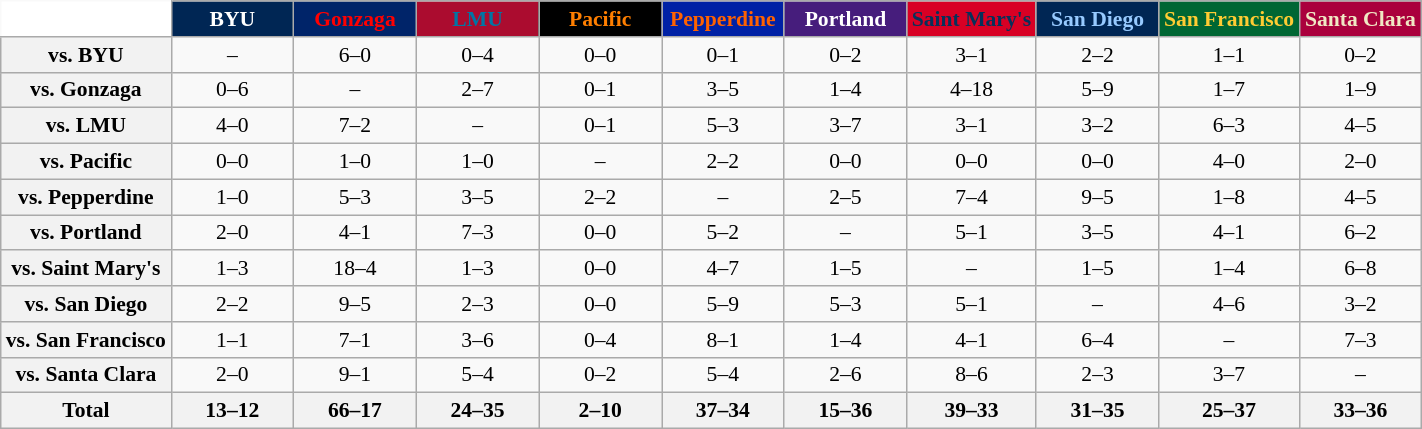<table class="wikitable" style="white-space:nowrap;font-size:90%;">
<tr>
<th style="background:white; border-top-style:hidden; border-left-style:hidden; width:75px;"> </th>
<th style="background:#002654; color:#fff; width:75px;">BYU</th>
<th style="background:#002469; color:#f00; width:75px;">Gonzaga</th>
<th style="background:#AB0C2F; color:#0076A5; width:75px;">LMU</th>
<th style="background:#000; color:#ff7f00; width:75px;">Pacific</th>
<th style="background:#0021a5; color:#ff6200; width:75px;">Pepperdine</th>
<th style="background:#461d7c; color:#fff; width:75px;">Portland</th>
<th style="background:#d80024; color:#06315b; width:75px;">Saint Mary's</th>
<th style="background:#002654; color:#97caff; width:75px;">San Diego</th>
<th style="background:#063; color:#fc3; width:75px;">San Francisco</th>
<th style="background:#aa003d; color:#f0e8c4; width:75px;">Santa Clara</th>
</tr>
<tr style="text-align:center;">
<th>vs. BYU</th>
<td>–</td>
<td>6–0</td>
<td>0–4</td>
<td>0–0</td>
<td>0–1</td>
<td>0–2</td>
<td>3–1</td>
<td>2–2</td>
<td>1–1</td>
<td>0–2</td>
</tr>
<tr style="text-align:center;">
<th>vs. Gonzaga</th>
<td>0–6</td>
<td>–</td>
<td>2–7</td>
<td>0–1</td>
<td>3–5</td>
<td>1–4</td>
<td>4–18</td>
<td>5–9</td>
<td>1–7</td>
<td>1–9</td>
</tr>
<tr style="text-align:center;">
<th>vs. LMU</th>
<td>4–0</td>
<td>7–2</td>
<td>–</td>
<td>0–1</td>
<td>5–3</td>
<td>3–7</td>
<td>3–1</td>
<td>3–2</td>
<td>6–3</td>
<td>4–5</td>
</tr>
<tr style="text-align:center;">
<th>vs. Pacific</th>
<td>0–0</td>
<td>1–0</td>
<td>1–0</td>
<td>–</td>
<td>2–2</td>
<td>0–0</td>
<td>0–0</td>
<td>0–0</td>
<td>4–0</td>
<td>2–0</td>
</tr>
<tr style="text-align:center;">
<th>vs. Pepperdine</th>
<td>1–0</td>
<td>5–3</td>
<td>3–5</td>
<td>2–2</td>
<td>–</td>
<td>2–5</td>
<td>7–4</td>
<td>9–5</td>
<td>1–8</td>
<td>4–5</td>
</tr>
<tr style="text-align:center;">
<th>vs. Portland</th>
<td>2–0</td>
<td>4–1</td>
<td>7–3</td>
<td>0–0</td>
<td>5–2</td>
<td>–</td>
<td>5–1</td>
<td>3–5</td>
<td>4–1</td>
<td>6–2</td>
</tr>
<tr style="text-align:center;">
<th>vs. Saint Mary's</th>
<td>1–3</td>
<td>18–4</td>
<td>1–3</td>
<td>0–0</td>
<td>4–7</td>
<td>1–5</td>
<td>–</td>
<td>1–5</td>
<td>1–4</td>
<td>6–8</td>
</tr>
<tr style="text-align:center;">
<th>vs. San Diego</th>
<td>2–2</td>
<td>9–5</td>
<td>2–3</td>
<td>0–0</td>
<td>5–9</td>
<td>5–3</td>
<td>5–1</td>
<td>–</td>
<td>4–6</td>
<td>3–2</td>
</tr>
<tr style="text-align:center;">
<th>vs. San Francisco</th>
<td>1–1</td>
<td>7–1</td>
<td>3–6</td>
<td>0–4</td>
<td>8–1</td>
<td>1–4</td>
<td>4–1</td>
<td>6–4</td>
<td>–</td>
<td>7–3</td>
</tr>
<tr style="text-align:center;">
<th>vs. Santa Clara</th>
<td>2–0</td>
<td>9–1</td>
<td>5–4</td>
<td>0–2</td>
<td>5–4</td>
<td>2–6</td>
<td>8–6</td>
<td>2–3</td>
<td>3–7</td>
<td>–<br></td>
</tr>
<tr style="text-align:center;">
<th>Total</th>
<th>13–12</th>
<th>66–17</th>
<th>24–35</th>
<th>2–10</th>
<th>37–34</th>
<th>15–36</th>
<th>39–33</th>
<th>31–35</th>
<th>25–37</th>
<th>33–36</th>
</tr>
</table>
